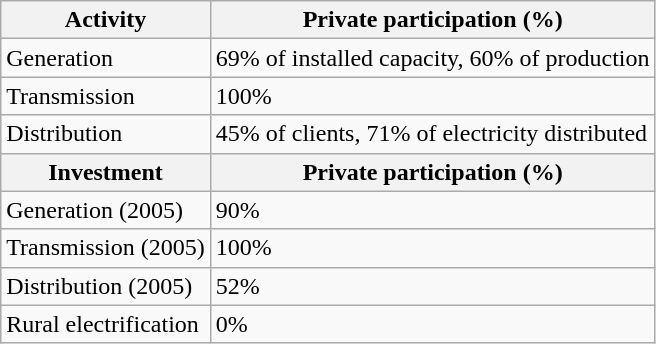<table class="wikitable">
<tr>
<th !style="text-align: center; background-color:#ffdead;">Activity</th>
<th !style="text-align: center; background-color:#ffdead;">Private participation (%)</th>
</tr>
<tr>
<td>Generation</td>
<td>69% of installed capacity, 60% of production</td>
</tr>
<tr>
<td>Transmission</td>
<td>100%</td>
</tr>
<tr>
<td>Distribution</td>
<td>45% of clients, 71% of electricity distributed</td>
</tr>
<tr>
<th !style="text-align: center; background-color:#ffdead;">Investment</th>
<th !style="text-align: center; background-color:#ffdead;">Private participation (%)</th>
</tr>
<tr>
<td>Generation (2005)</td>
<td>90%</td>
</tr>
<tr>
<td>Transmission (2005)</td>
<td>100%</td>
</tr>
<tr>
<td>Distribution (2005)</td>
<td>52%</td>
</tr>
<tr>
<td>Rural electrification</td>
<td>0%</td>
</tr>
</table>
